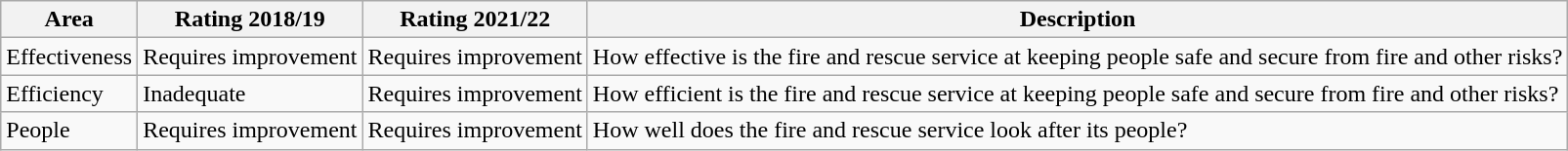<table class="wikitable">
<tr>
<th>Area</th>
<th>Rating 2018/19</th>
<th>Rating 2021/22</th>
<th>Description</th>
</tr>
<tr>
<td>Effectiveness</td>
<td>Requires improvement</td>
<td>Requires improvement</td>
<td>How effective is the fire and rescue service at keeping people safe and secure from fire and other risks?</td>
</tr>
<tr>
<td>Efficiency</td>
<td>Inadequate</td>
<td>Requires improvement</td>
<td>How efficient is the fire and rescue service at keeping people safe and secure from fire and other risks?</td>
</tr>
<tr>
<td>People</td>
<td>Requires improvement</td>
<td>Requires improvement</td>
<td>How well does the fire and rescue service look after its people?</td>
</tr>
</table>
